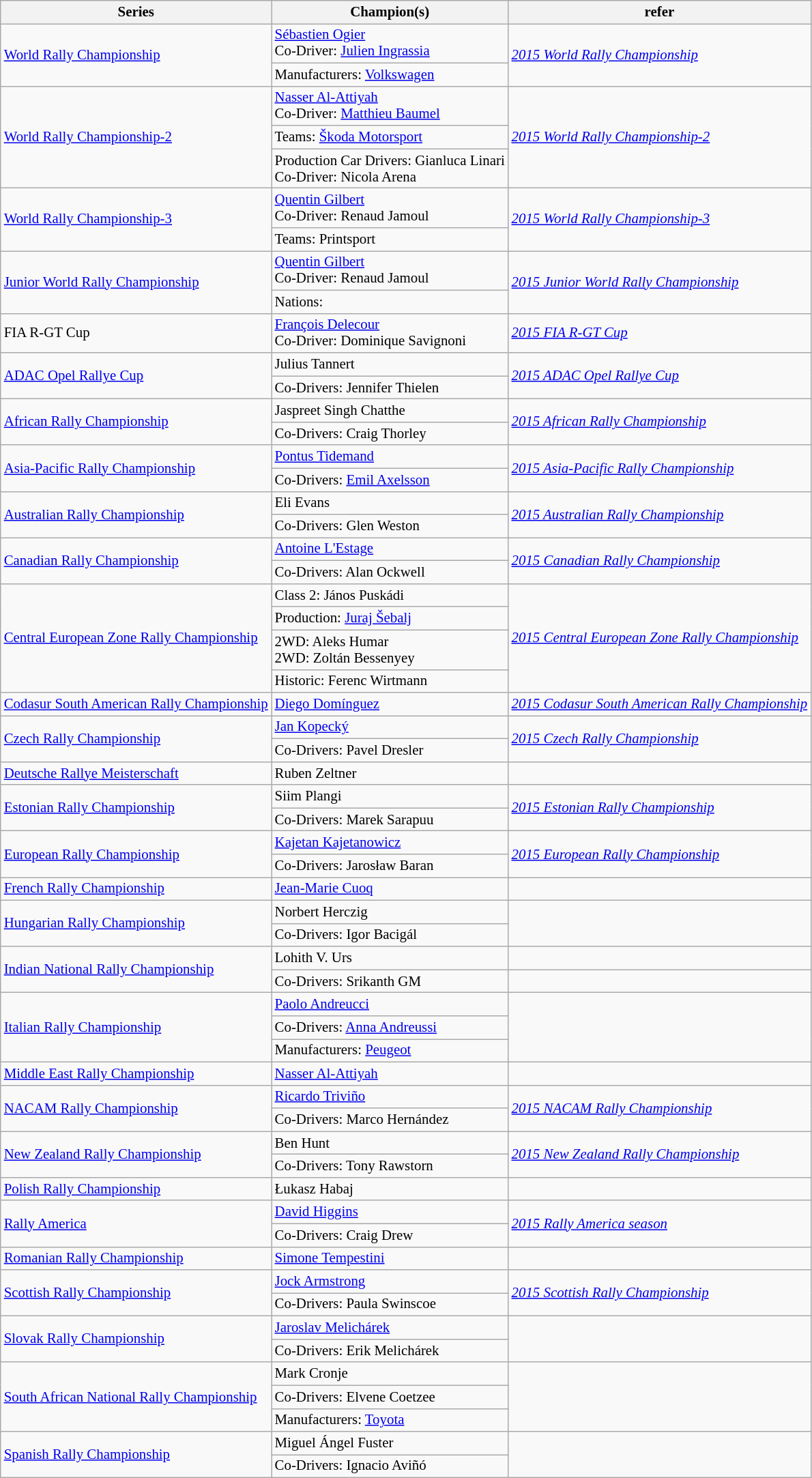<table class="wikitable" style="font-size: 87%;">
<tr>
<th>Series</th>
<th>Champion(s)</th>
<th>refer</th>
</tr>
<tr>
<td rowspan=2><a href='#'>World Rally Championship</a></td>
<td> <a href='#'>Sébastien Ogier</a><br>Co-Driver:  <a href='#'>Julien Ingrassia</a></td>
<td rowspan=2><em><a href='#'>2015 World Rally Championship</a></em></td>
</tr>
<tr>
<td>Manufacturers:  <a href='#'>Volkswagen</a></td>
</tr>
<tr>
<td rowspan=3><a href='#'>World Rally Championship-2</a></td>
<td> <a href='#'>Nasser Al-Attiyah</a><br>Co-Driver:  <a href='#'>Matthieu Baumel</a></td>
<td rowspan=3><em><a href='#'>2015 World Rally Championship-2</a></em></td>
</tr>
<tr>
<td>Teams:  <a href='#'>Škoda Motorsport</a></td>
</tr>
<tr>
<td>Production Car Drivers:  Gianluca Linari<br>Co-Driver:  Nicola Arena</td>
</tr>
<tr>
<td rowspan=2><a href='#'>World Rally Championship-3</a></td>
<td> <a href='#'>Quentin Gilbert</a><br>Co-Driver:  Renaud Jamoul</td>
<td rowspan=2><em><a href='#'>2015 World Rally Championship-3</a></em></td>
</tr>
<tr>
<td>Teams:  Printsport</td>
</tr>
<tr>
<td rowspan=2><a href='#'>Junior World Rally Championship</a></td>
<td> <a href='#'>Quentin Gilbert</a><br>Co-Driver:  Renaud Jamoul</td>
<td rowspan=2><em><a href='#'>2015 Junior World Rally Championship</a></em></td>
</tr>
<tr>
<td>Nations: </td>
</tr>
<tr>
<td>FIA R-GT Cup</td>
<td> <a href='#'>François Delecour</a><br>Co-Driver:  Dominique Savignoni</td>
<td><em><a href='#'>2015 FIA R-GT Cup</a></em></td>
</tr>
<tr>
<td rowspan=2><a href='#'>ADAC Opel Rallye Cup</a></td>
<td> Julius Tannert</td>
<td rowspan=2><em><a href='#'>2015 ADAC Opel Rallye Cup</a></em></td>
</tr>
<tr>
<td>Co-Drivers:  Jennifer Thielen</td>
</tr>
<tr>
<td rowspan=2><a href='#'>African Rally Championship</a></td>
<td> Jaspreet Singh Chatthe</td>
<td rowspan=2><em><a href='#'>2015 African Rally Championship</a></em></td>
</tr>
<tr>
<td>Co-Drivers:  Craig Thorley</td>
</tr>
<tr>
<td rowspan=2><a href='#'>Asia-Pacific Rally Championship</a></td>
<td> <a href='#'>Pontus Tidemand</a></td>
<td rowspan=2><em><a href='#'>2015 Asia-Pacific Rally Championship</a></em></td>
</tr>
<tr>
<td>Co-Drivers:  <a href='#'>Emil Axelsson</a></td>
</tr>
<tr>
<td rowspan=2><a href='#'>Australian Rally Championship</a></td>
<td> Eli Evans</td>
<td rowspan=2><em><a href='#'>2015 Australian Rally Championship</a></em></td>
</tr>
<tr>
<td>Co-Drivers:  Glen Weston</td>
</tr>
<tr>
<td rowspan=2><a href='#'>Canadian Rally Championship</a></td>
<td> <a href='#'>Antoine L'Estage</a></td>
<td rowspan=2><em><a href='#'>2015 Canadian Rally Championship</a></em></td>
</tr>
<tr>
<td>Co-Drivers:  Alan Ockwell</td>
</tr>
<tr>
<td rowspan=4><a href='#'>Central European Zone Rally Championship</a></td>
<td>Class 2:  János Puskádi</td>
<td rowspan=4><em><a href='#'>2015 Central European Zone Rally Championship</a></em></td>
</tr>
<tr>
<td>Production:  <a href='#'>Juraj Šebalj</a></td>
</tr>
<tr>
<td>2WD:  Aleks Humar<br>2WD:  Zoltán Bessenyey</td>
</tr>
<tr>
<td>Historic:  Ferenc Wirtmann</td>
</tr>
<tr>
<td><a href='#'>Codasur South American Rally Championship</a></td>
<td> <a href='#'>Diego Domínguez</a></td>
<td><em><a href='#'>2015 Codasur South American Rally Championship</a></em></td>
</tr>
<tr>
<td rowspan=2><a href='#'>Czech Rally Championship</a></td>
<td> <a href='#'>Jan Kopecký</a></td>
<td rowspan=2><em><a href='#'>2015 Czech Rally Championship</a></em></td>
</tr>
<tr>
<td>Co-Drivers:  Pavel Dresler</td>
</tr>
<tr>
<td><a href='#'>Deutsche Rallye Meisterschaft</a></td>
<td> Ruben Zeltner</td>
<td></td>
</tr>
<tr>
<td rowspan=2><a href='#'>Estonian Rally Championship</a></td>
<td> Siim Plangi</td>
<td rowspan=2><em><a href='#'>2015 Estonian Rally Championship</a></em></td>
</tr>
<tr>
<td>Co-Drivers:  Marek Sarapuu</td>
</tr>
<tr>
<td rowspan=2><a href='#'>European Rally Championship</a></td>
<td> <a href='#'>Kajetan Kajetanowicz</a></td>
<td rowspan=2><em><a href='#'>2015 European Rally Championship</a></em></td>
</tr>
<tr>
<td>Co-Drivers:  Jarosław Baran</td>
</tr>
<tr>
<td><a href='#'>French Rally Championship</a></td>
<td> <a href='#'>Jean-Marie Cuoq</a></td>
<td></td>
</tr>
<tr>
<td rowspan=2><a href='#'>Hungarian Rally Championship</a></td>
<td> Norbert Herczig</td>
<td rowspan=2></td>
</tr>
<tr>
<td>Co-Drivers:  Igor Bacigál</td>
</tr>
<tr>
<td rowspan=2><a href='#'>Indian National Rally Championship</a></td>
<td> Lohith V. Urs</td>
<td></td>
</tr>
<tr>
<td>Co-Drivers:  Srikanth GM</td>
</tr>
<tr>
<td rowspan=3><a href='#'>Italian Rally Championship</a></td>
<td> <a href='#'>Paolo Andreucci</a></td>
<td rowspan=3></td>
</tr>
<tr>
<td>Co-Drivers:  <a href='#'>Anna Andreussi</a></td>
</tr>
<tr>
<td>Manufacturers:  <a href='#'>Peugeot</a></td>
</tr>
<tr>
<td><a href='#'>Middle East Rally Championship</a></td>
<td> <a href='#'>Nasser Al-Attiyah</a></td>
<td></td>
</tr>
<tr>
<td rowspan=2><a href='#'>NACAM Rally Championship</a></td>
<td> <a href='#'>Ricardo Triviño</a></td>
<td rowspan=2><em><a href='#'>2015 NACAM Rally Championship</a></em></td>
</tr>
<tr>
<td>Co-Drivers:  Marco Hernández</td>
</tr>
<tr>
<td rowspan=2><a href='#'>New Zealand Rally Championship</a></td>
<td> Ben Hunt</td>
<td rowspan=2><em><a href='#'>2015 New Zealand Rally Championship</a></em></td>
</tr>
<tr>
<td>Co-Drivers:  Tony Rawstorn</td>
</tr>
<tr>
<td><a href='#'>Polish Rally Championship</a></td>
<td> Łukasz Habaj</td>
<td></td>
</tr>
<tr>
<td rowspan=2><a href='#'>Rally America</a></td>
<td> <a href='#'>David Higgins</a></td>
<td rowspan=2><em><a href='#'>2015 Rally America season</a></em></td>
</tr>
<tr>
<td>Co-Drivers:  Craig Drew</td>
</tr>
<tr>
<td><a href='#'>Romanian Rally Championship</a></td>
<td> <a href='#'>Simone Tempestini</a></td>
<td></td>
</tr>
<tr>
<td rowspan=2><a href='#'>Scottish Rally Championship</a></td>
<td> <a href='#'>Jock Armstrong</a></td>
<td rowspan=2><em><a href='#'>2015 Scottish Rally Championship</a></em></td>
</tr>
<tr>
<td>Co-Drivers:  Paula Swinscoe</td>
</tr>
<tr>
<td rowspan=2><a href='#'>Slovak Rally Championship</a></td>
<td> <a href='#'>Jaroslav Melichárek</a></td>
<td rowspan=2></td>
</tr>
<tr>
<td>Co-Drivers:  Erik Melichárek</td>
</tr>
<tr>
<td rowspan=3><a href='#'>South African National Rally Championship</a></td>
<td> Mark Cronje</td>
<td rowspan=3></td>
</tr>
<tr>
<td>Co-Drivers:  Elvene Coetzee</td>
</tr>
<tr>
<td>Manufacturers:  <a href='#'>Toyota</a></td>
</tr>
<tr>
<td rowspan=2><a href='#'>Spanish Rally Championship</a></td>
<td> Miguel Ángel Fuster</td>
<td rowspan=2></td>
</tr>
<tr>
<td>Co-Drivers:  Ignacio Aviñó</td>
</tr>
</table>
